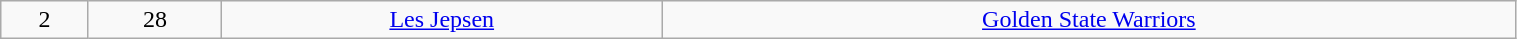<table class="wikitable" style="width:80%;">
<tr style="text-align:center;" bgcolor="">
<td>2</td>
<td>28</td>
<td><a href='#'>Les Jepsen</a></td>
<td><a href='#'>Golden State Warriors</a></td>
</tr>
</table>
